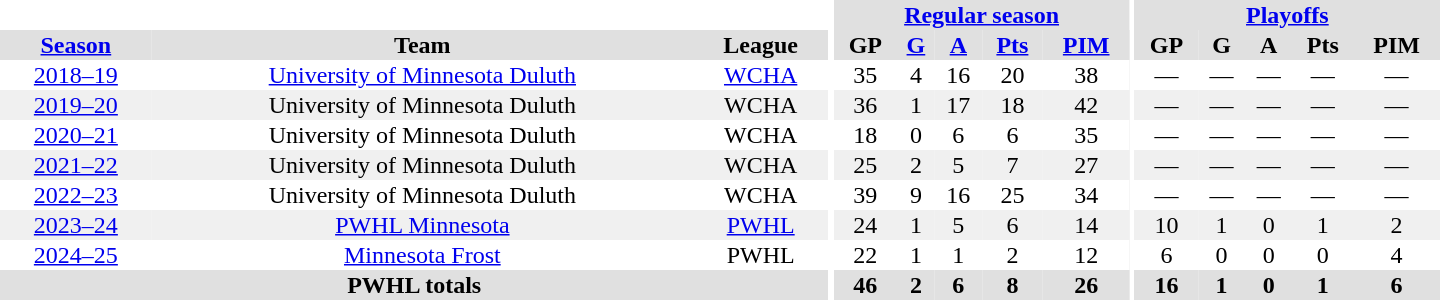<table border="0" cellpadding="1" cellspacing="0" style="text-align:center; width:60em">
<tr bgcolor="#e0e0e0">
<th colspan="3" bgcolor="#ffffff"></th>
<th rowspan="97" bgcolor="#ffffff"></th>
<th colspan="5"><a href='#'>Regular season</a></th>
<th rowspan="97" bgcolor="#ffffff"></th>
<th colspan="5"><a href='#'>Playoffs</a></th>
</tr>
<tr bgcolor="#e0e0e0">
<th><a href='#'>Season</a></th>
<th>Team</th>
<th>League</th>
<th>GP</th>
<th><a href='#'>G</a></th>
<th><a href='#'>A</a></th>
<th><a href='#'>Pts</a></th>
<th><a href='#'>PIM</a></th>
<th>GP</th>
<th>G</th>
<th>A</th>
<th>Pts</th>
<th>PIM</th>
</tr>
<tr>
<td><a href='#'>2018–19</a></td>
<td><a href='#'>University of Minnesota Duluth</a></td>
<td><a href='#'>WCHA</a></td>
<td>35</td>
<td>4</td>
<td>16</td>
<td>20</td>
<td>38</td>
<td>—</td>
<td>—</td>
<td>—</td>
<td>—</td>
<td>—</td>
</tr>
<tr bgcolor="#f0f0f0">
<td><a href='#'>2019–20</a></td>
<td>University of Minnesota Duluth</td>
<td>WCHA</td>
<td>36</td>
<td>1</td>
<td>17</td>
<td>18</td>
<td>42</td>
<td>—</td>
<td>—</td>
<td>—</td>
<td>—</td>
<td>—</td>
</tr>
<tr>
<td><a href='#'>2020–21</a></td>
<td>University of Minnesota Duluth</td>
<td>WCHA</td>
<td>18</td>
<td>0</td>
<td>6</td>
<td>6</td>
<td>35</td>
<td>—</td>
<td>—</td>
<td>—</td>
<td>—</td>
<td>—</td>
</tr>
<tr bgcolor="#f0f0f0">
<td><a href='#'>2021–22</a></td>
<td>University of Minnesota Duluth</td>
<td>WCHA</td>
<td>25</td>
<td>2</td>
<td>5</td>
<td>7</td>
<td>27</td>
<td>—</td>
<td>—</td>
<td>—</td>
<td>—</td>
<td>—</td>
</tr>
<tr>
<td><a href='#'>2022–23</a></td>
<td>University of Minnesota Duluth</td>
<td>WCHA</td>
<td>39</td>
<td>9</td>
<td>16</td>
<td>25</td>
<td>34</td>
<td>—</td>
<td>—</td>
<td>—</td>
<td>—</td>
<td>—</td>
</tr>
<tr bgcolor="#f0f0f0">
<td><a href='#'>2023–24</a></td>
<td><a href='#'>PWHL Minnesota</a></td>
<td><a href='#'>PWHL</a></td>
<td>24</td>
<td>1</td>
<td>5</td>
<td>6</td>
<td>14</td>
<td>10</td>
<td>1</td>
<td>0</td>
<td>1</td>
<td>2</td>
</tr>
<tr>
<td><a href='#'>2024–25</a></td>
<td><a href='#'>Minnesota Frost</a></td>
<td>PWHL</td>
<td>22</td>
<td>1</td>
<td>1</td>
<td>2</td>
<td>12</td>
<td>6</td>
<td>0</td>
<td>0</td>
<td>0</td>
<td>4</td>
</tr>
<tr bgcolor="#e0e0e0">
<th colspan="3">PWHL totals</th>
<th>46</th>
<th>2</th>
<th>6</th>
<th>8</th>
<th>26</th>
<th>16</th>
<th>1</th>
<th>0</th>
<th>1</th>
<th>6</th>
</tr>
</table>
